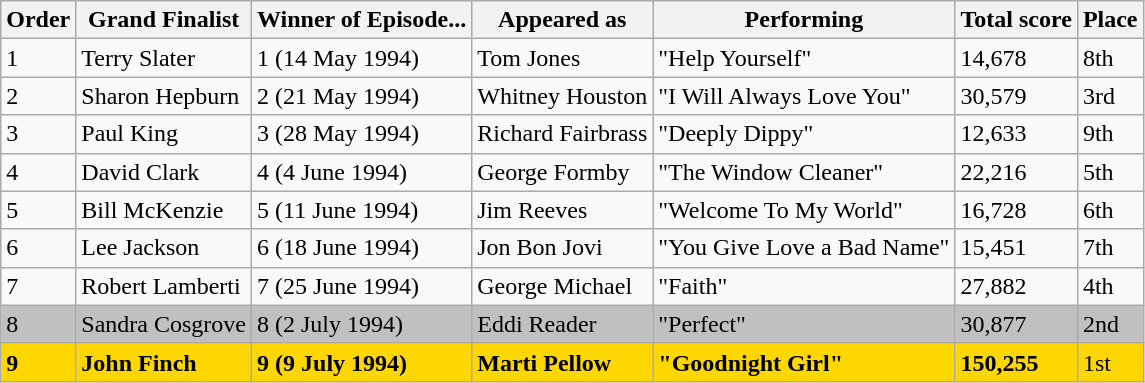<table class="wikitable sortable">
<tr>
<th>Order</th>
<th>Grand Finalist</th>
<th>Winner of Episode...</th>
<th>Appeared as</th>
<th>Performing</th>
<th>Total score</th>
<th>Place</th>
</tr>
<tr>
<td>1</td>
<td>Terry Slater</td>
<td>1 (14 May 1994)</td>
<td>Tom Jones</td>
<td>"Help Yourself"</td>
<td>14,678</td>
<td>8th</td>
</tr>
<tr>
<td>2</td>
<td>Sharon Hepburn</td>
<td>2 (21 May 1994)</td>
<td>Whitney Houston</td>
<td>"I Will Always Love You"</td>
<td>30,579</td>
<td>3rd</td>
</tr>
<tr>
<td>3</td>
<td>Paul King</td>
<td>3 (28 May 1994)</td>
<td>Richard Fairbrass</td>
<td>"Deeply Dippy"</td>
<td>12,633</td>
<td>9th</td>
</tr>
<tr>
<td>4</td>
<td>David Clark</td>
<td>4 (4 June 1994)</td>
<td>George Formby</td>
<td>"The Window Cleaner"</td>
<td>22,216</td>
<td>5th</td>
</tr>
<tr>
<td>5</td>
<td>Bill McKenzie</td>
<td>5 (11 June 1994)</td>
<td>Jim Reeves</td>
<td>"Welcome To My World"</td>
<td>16,728</td>
<td>6th</td>
</tr>
<tr>
<td>6</td>
<td>Lee Jackson</td>
<td>6 (18 June 1994)</td>
<td>Jon Bon Jovi</td>
<td>"You Give Love a Bad Name"</td>
<td>15,451</td>
<td>7th</td>
</tr>
<tr>
<td>7</td>
<td>Robert Lamberti</td>
<td>7 (25 June 1994)</td>
<td>George Michael</td>
<td>"Faith"</td>
<td>27,882</td>
<td>4th</td>
</tr>
<tr style="background:silver;">
<td>8</td>
<td>Sandra Cosgrove</td>
<td>8 (2 July 1994)</td>
<td>Eddi Reader</td>
<td>"Perfect"</td>
<td>30,877</td>
<td>2nd</td>
</tr>
<tr style="background:gold;">
<td><strong>9</strong></td>
<td><strong>John Finch</strong></td>
<td><strong>9 (9 July 1994)</strong></td>
<td><strong>Marti Pellow</strong></td>
<td><strong>"Goodnight Girl"</strong></td>
<td><strong>150,255</strong></td>
<td>1st</td>
</tr>
</table>
